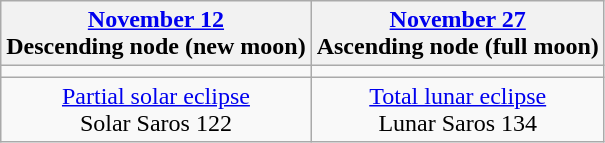<table class="wikitable">
<tr>
<th><a href='#'>November 12</a><br>Descending node (new moon)</th>
<th><a href='#'>November 27</a><br>Ascending node (full moon)</th>
</tr>
<tr>
<td></td>
<td></td>
</tr>
<tr align=center>
<td><a href='#'>Partial solar eclipse</a><br>Solar Saros 122</td>
<td><a href='#'>Total lunar eclipse</a><br>Lunar Saros 134</td>
</tr>
</table>
